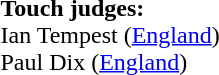<table width=100% style="font-size: 100%">
<tr>
<td><br><strong>Touch judges:</strong>
<br>Ian Tempest (<a href='#'>England</a>)
<br>Paul Dix (<a href='#'>England</a>)</td>
</tr>
</table>
